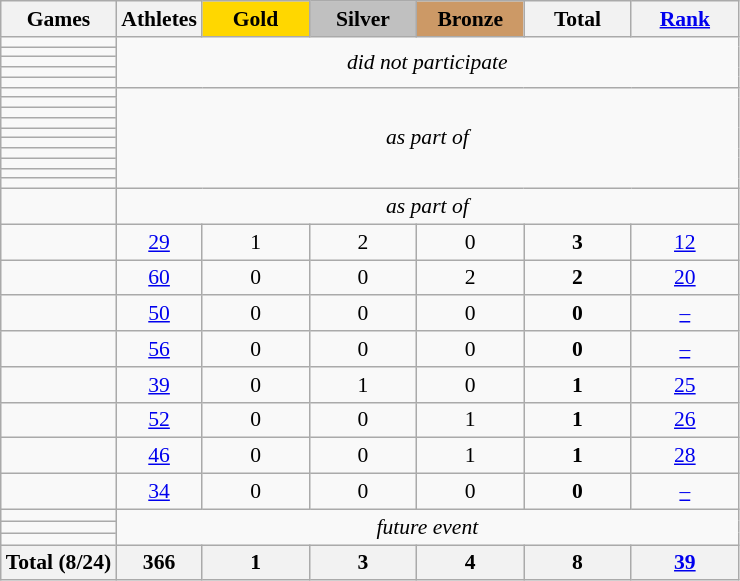<table class="wikitable" style="text-align:center; font-size:90%;">
<tr>
<th>Games</th>
<th>Athletes</th>
<td style="background:gold; width:4.5em; font-weight:bold;">Gold</td>
<td style="background:silver; width:4.5em; font-weight:bold;">Silver</td>
<td style="background:#cc9966; width:4.5em; font-weight:bold;">Bronze</td>
<th style="width:4.5em; font-weight:bold;">Total</th>
<th style="width:4.5em; font-weight:bold;"><a href='#'>Rank</a></th>
</tr>
<tr>
<td align=left></td>
<td colspan=6; rowspan=5><em>did not participate</em></td>
</tr>
<tr>
<td align=left></td>
</tr>
<tr>
<td align=left></td>
</tr>
<tr>
<td align=left></td>
</tr>
<tr>
<td align=left></td>
</tr>
<tr>
<td align=left></td>
<td colspan=6; rowspan=10><em>as part of </em></td>
</tr>
<tr>
<td align=left></td>
</tr>
<tr>
<td align=left></td>
</tr>
<tr>
<td align=left></td>
</tr>
<tr>
<td align=left></td>
</tr>
<tr>
<td align=left></td>
</tr>
<tr>
<td align=left></td>
</tr>
<tr>
<td align=left></td>
</tr>
<tr>
<td align=left></td>
</tr>
<tr>
<td align=left></td>
</tr>
<tr>
<td align=left></td>
<td colspan=6><em>as part of </em></td>
</tr>
<tr>
<td align=left></td>
<td><a href='#'>29</a></td>
<td>1</td>
<td>2</td>
<td>0</td>
<td><strong>3</strong></td>
<td><a href='#'>12</a></td>
</tr>
<tr>
<td align=left></td>
<td><a href='#'>60</a></td>
<td>0</td>
<td>0</td>
<td>2</td>
<td><strong>2</strong></td>
<td><a href='#'>20</a></td>
</tr>
<tr>
<td align=left></td>
<td><a href='#'>50</a></td>
<td>0</td>
<td>0</td>
<td>0</td>
<td><strong>0</strong></td>
<td><a href='#'>–</a></td>
</tr>
<tr>
<td align=left></td>
<td><a href='#'>56</a></td>
<td>0</td>
<td>0</td>
<td>0</td>
<td><strong>0</strong></td>
<td><a href='#'>–</a></td>
</tr>
<tr>
<td align=left></td>
<td><a href='#'>39</a></td>
<td>0</td>
<td>1</td>
<td>0</td>
<td><strong>1</strong></td>
<td><a href='#'>25</a></td>
</tr>
<tr>
<td align=left></td>
<td><a href='#'>52</a></td>
<td>0</td>
<td>0</td>
<td>1</td>
<td><strong>1</strong></td>
<td><a href='#'>26</a></td>
</tr>
<tr>
<td align=left></td>
<td><a href='#'>46</a></td>
<td>0</td>
<td>0</td>
<td>1</td>
<td><strong>1</strong></td>
<td><a href='#'>28</a></td>
</tr>
<tr>
<td align=left></td>
<td><a href='#'>34</a></td>
<td>0</td>
<td>0</td>
<td>0</td>
<td><strong>0</strong></td>
<td><a href='#'>–</a></td>
</tr>
<tr>
<td align=left></td>
<td colspan=6 rowspan=3><em>future event</em></td>
</tr>
<tr>
<td align=left></td>
</tr>
<tr>
<td align=left></td>
</tr>
<tr>
<th colspan=1>Total (8/24)</th>
<th>366</th>
<th>1</th>
<th>3</th>
<th>4</th>
<th>8</th>
<th><a href='#'>39</a></th>
</tr>
</table>
